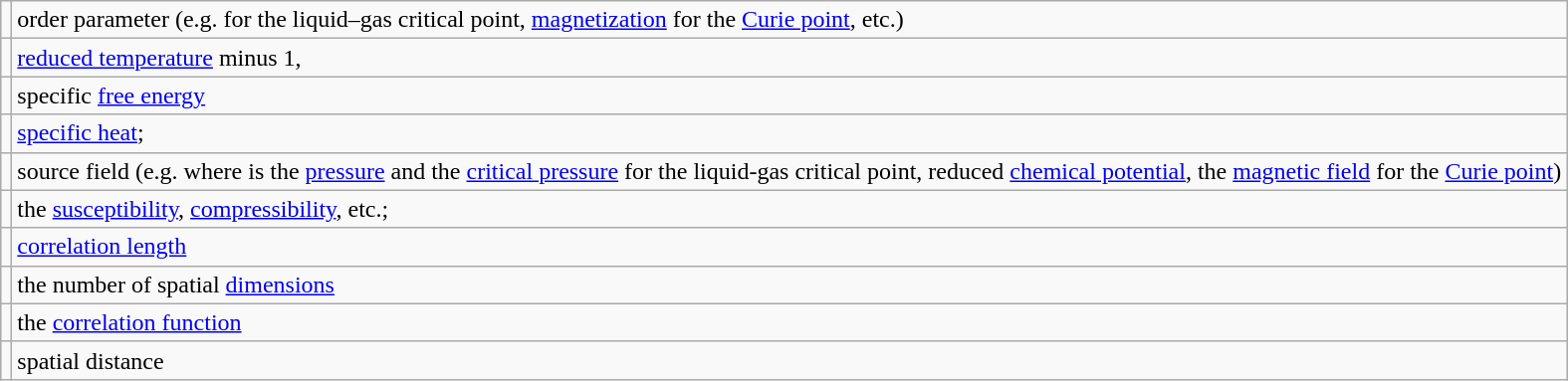<table class="wikitable">
<tr>
<td></td>
<td>order parameter (e.g.  for the liquid–gas critical point, <a href='#'>magnetization</a> for the <a href='#'>Curie point</a>, etc.)</td>
</tr>
<tr>
<td></td>
<td><a href='#'>reduced temperature</a> minus 1, </td>
</tr>
<tr>
<td></td>
<td>specific <a href='#'>free energy</a></td>
</tr>
<tr>
<td></td>
<td><a href='#'>specific heat</a>; </td>
</tr>
<tr>
<td></td>
<td>source field (e.g.  where  is the <a href='#'>pressure</a> and  the <a href='#'>critical pressure</a> for the liquid-gas critical point, reduced <a href='#'>chemical potential</a>, the <a href='#'>magnetic field</a>  for the <a href='#'>Curie point</a>)</td>
</tr>
<tr>
<td></td>
<td>the <a href='#'>susceptibility</a>, <a href='#'>compressibility</a>, etc.; </td>
</tr>
<tr>
<td></td>
<td><a href='#'>correlation length</a></td>
</tr>
<tr>
<td></td>
<td>the number of spatial <a href='#'>dimensions</a></td>
</tr>
<tr>
<td></td>
<td>the <a href='#'>correlation function</a></td>
</tr>
<tr>
<td></td>
<td>spatial distance</td>
</tr>
</table>
